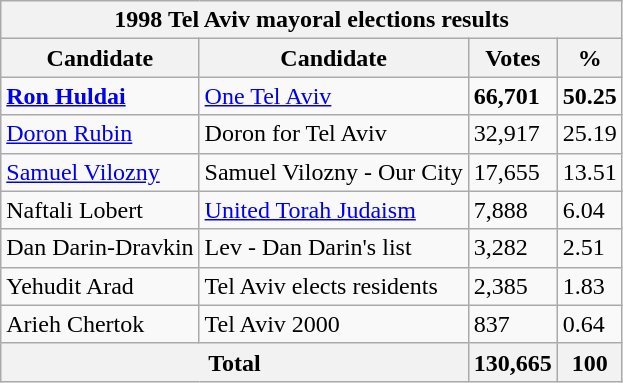<table class="wikitable sortable">
<tr>
<th colspan=4><strong>1998 Tel Aviv mayoral elections results</strong></th>
</tr>
<tr>
<th>Candidate</th>
<th>Candidate</th>
<th>Votes</th>
<th>%</th>
</tr>
<tr>
<td><strong><a href='#'>Ron Huldai</a></strong></td>
<td><a href='#'>One Tel Aviv</a> </td>
<td><strong>66,701</strong></td>
<td><strong>50.25</strong></td>
</tr>
<tr>
<td><a href='#'>Doron Rubin</a></td>
<td>Doron for Tel Aviv</td>
<td>32,917</td>
<td>25.19</td>
</tr>
<tr>
<td><a href='#'>Samuel Vilozny</a></td>
<td>Samuel Vilozny - Our City</td>
<td>17,655</td>
<td>13.51</td>
</tr>
<tr>
<td>Naftali Lobert</td>
<td><a href='#'>United Torah Judaism</a></td>
<td>7,888</td>
<td>6.04</td>
</tr>
<tr>
<td>Dan Darin-Dravkin</td>
<td>Lev - Dan Darin's list</td>
<td>3,282</td>
<td>2.51</td>
</tr>
<tr>
<td>Yehudit Arad</td>
<td>Tel Aviv elects residents</td>
<td>2,385</td>
<td>1.83</td>
</tr>
<tr>
<td>Arieh Chertok</td>
<td>Tel Aviv 2000</td>
<td>837</td>
<td>0.64</td>
</tr>
<tr>
<th colspan=2>Total</th>
<th>130,665</th>
<th>100</th>
</tr>
</table>
